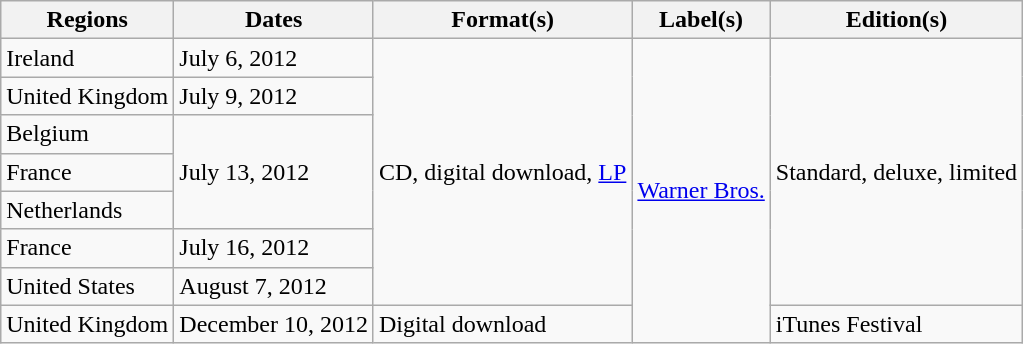<table class="wikitable plainrowheaders">
<tr>
<th scope="col">Regions</th>
<th scope="col">Dates</th>
<th scope="col">Format(s)</th>
<th scope="col">Label(s)</th>
<th scope="col">Edition(s)</th>
</tr>
<tr>
<td>Ireland</td>
<td>July 6, 2012</td>
<td rowspan="7">CD, digital download, <a href='#'>LP</a></td>
<td rowspan="8"><a href='#'>Warner Bros.</a></td>
<td rowspan="7">Standard, deluxe, limited</td>
</tr>
<tr>
<td>United Kingdom</td>
<td>July 9, 2012</td>
</tr>
<tr>
<td>Belgium</td>
<td rowspan="3">July 13, 2012</td>
</tr>
<tr>
<td>France</td>
</tr>
<tr>
<td>Netherlands</td>
</tr>
<tr>
<td>France</td>
<td>July 16, 2012</td>
</tr>
<tr>
<td>United States</td>
<td>August 7, 2012</td>
</tr>
<tr>
<td>United Kingdom</td>
<td>December 10, 2012</td>
<td>Digital download</td>
<td>iTunes Festival</td>
</tr>
</table>
